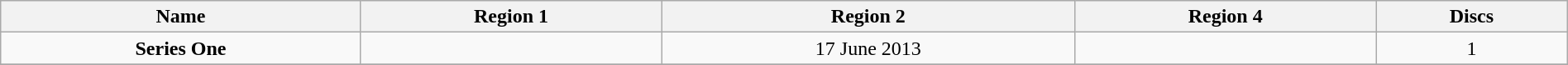<table class="wikitable" style="width:100%;">
<tr>
<th>Name</th>
<th>Region 1</th>
<th>Region 2</th>
<th>Region 4</th>
<th>Discs</th>
</tr>
<tr style="text-align:center;">
<td><strong>Series One</strong></td>
<td></td>
<td>17 June 2013</td>
<td></td>
<td>1</td>
</tr>
<tr>
</tr>
</table>
